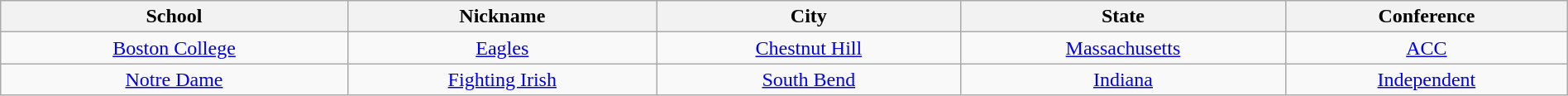<table class="wikitable sortable" style="text-align:center;" width="100%">
<tr>
<th>School</th>
<th>Nickname</th>
<th>City</th>
<th>State</th>
<th>Conference</th>
</tr>
<tr>
<td><a href='#'>Boston College</a></td>
<td><a href='#'>Eagles</a></td>
<td><a href='#'>Chestnut Hill</a></td>
<td><a href='#'>Massachusetts</a></td>
<td><a href='#'>ACC</a></td>
</tr>
<tr>
<td><a href='#'>Notre Dame</a></td>
<td><a href='#'>Fighting Irish</a></td>
<td><a href='#'>South Bend</a></td>
<td><a href='#'>Indiana</a></td>
<td><a href='#'>Independent</a></td>
</tr>
</table>
